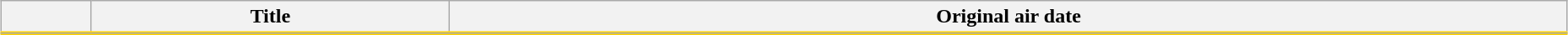<table class="wikitable" style="width:98%; margin:auto; background:#FFF;">
<tr style="border-bottom: 3px solid #FFD300;">
<th style="width:4em;"></th>
<th>Title</th>
<th>Original air date</th>
</tr>
<tr>
</tr>
</table>
